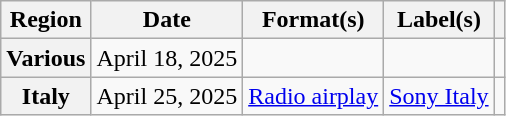<table class="wikitable plainrowheaders">
<tr>
<th scope="col">Region</th>
<th scope="col">Date</th>
<th scope="col">Format(s)</th>
<th scope="col">Label(s)</th>
<th scope="col"></th>
</tr>
<tr>
<th scope="row">Various</th>
<td>April 18, 2025</td>
<td></td>
<td></td>
<td style="text-align:center"></td>
</tr>
<tr>
<th scope="row">Italy</th>
<td>April 25, 2025</td>
<td><a href='#'>Radio airplay</a></td>
<td><a href='#'>Sony Italy</a></td>
<td style="text-align:center"></td>
</tr>
</table>
